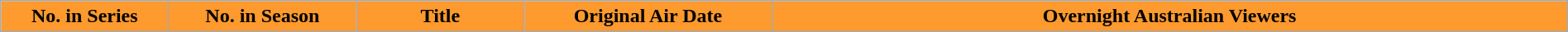<table class="wikitable plainrowheaders" style="width:100%">
<tr>
<th scope="col" style="background-color: #FE9A2E; width:8em; color: #fffff;">No. in Series</th>
<th scope="col" style="background-color: #FE9A2E; width:9em; color: #fffff;">No. in Season</th>
<th scope="col" style="background-color: #FE9A2E; width:8em; color: #fffff;">Title</th>
<th scope="col" style="background-color: #FE9A2E; width:12em; color: #fffff;">Original Air Date</th>
<th scope="col" style="background-color: #FE9A2E; color: #fffff;">Overnight Australian Viewers<br>








</th>
</tr>
</table>
